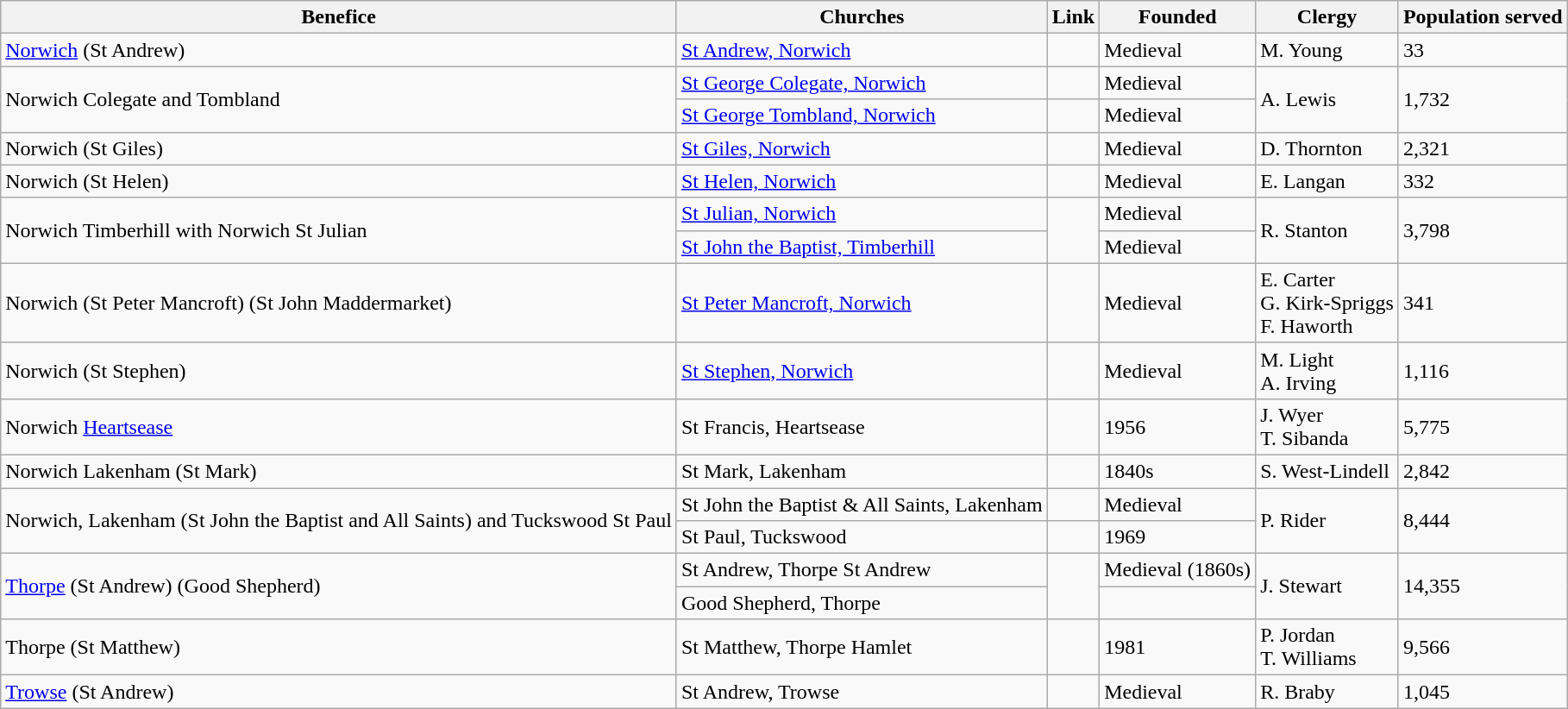<table class="wikitable">
<tr>
<th>Benefice</th>
<th>Churches</th>
<th>Link</th>
<th>Founded</th>
<th>Clergy</th>
<th>Population served</th>
</tr>
<tr>
<td><a href='#'>Norwich</a> (St Andrew)</td>
<td><a href='#'>St Andrew, Norwich</a></td>
<td></td>
<td>Medieval</td>
<td>M. Young</td>
<td>33</td>
</tr>
<tr>
<td rowspan="2">Norwich Colegate and Tombland</td>
<td><a href='#'>St George Colegate, Norwich</a></td>
<td></td>
<td>Medieval</td>
<td rowspan="2">A. Lewis</td>
<td rowspan="2">1,732</td>
</tr>
<tr>
<td><a href='#'>St George Tombland, Norwich</a></td>
<td></td>
<td>Medieval</td>
</tr>
<tr>
<td>Norwich (St Giles)</td>
<td><a href='#'>St Giles, Norwich</a></td>
<td></td>
<td>Medieval</td>
<td>D. Thornton</td>
<td>2,321</td>
</tr>
<tr>
<td>Norwich (St Helen)</td>
<td><a href='#'>St Helen, Norwich</a></td>
<td></td>
<td>Medieval</td>
<td>E. Langan</td>
<td>332</td>
</tr>
<tr>
<td rowspan="2">Norwich Timberhill with Norwich St Julian</td>
<td><a href='#'>St Julian, Norwich</a></td>
<td rowspan="2"></td>
<td>Medieval</td>
<td rowspan="2">R. Stanton</td>
<td rowspan="2">3,798</td>
</tr>
<tr>
<td><a href='#'>St John the Baptist, Timberhill</a></td>
<td>Medieval</td>
</tr>
<tr>
<td>Norwich (St Peter Mancroft) (St John Maddermarket)</td>
<td><a href='#'>St Peter Mancroft, Norwich</a></td>
<td></td>
<td>Medieval</td>
<td>E. Carter<br>G. Kirk-Spriggs<br>F. Haworth</td>
<td>341</td>
</tr>
<tr>
<td>Norwich (St Stephen)</td>
<td><a href='#'>St Stephen, Norwich</a></td>
<td></td>
<td>Medieval</td>
<td>M. Light<br>A. Irving</td>
<td>1,116</td>
</tr>
<tr>
<td>Norwich <a href='#'>Heartsease</a></td>
<td>St Francis, Heartsease</td>
<td></td>
<td>1956</td>
<td>J. Wyer<br>T. Sibanda</td>
<td>5,775</td>
</tr>
<tr>
<td>Norwich Lakenham (St Mark)</td>
<td>St Mark, Lakenham</td>
<td></td>
<td>1840s</td>
<td>S. West-Lindell</td>
<td>2,842</td>
</tr>
<tr>
<td rowspan="2">Norwich, Lakenham (St John the Baptist and All Saints) and Tuckswood St Paul</td>
<td>St John the Baptist & All Saints, Lakenham</td>
<td></td>
<td>Medieval</td>
<td rowspan="2">P. Rider</td>
<td rowspan="2">8,444</td>
</tr>
<tr>
<td>St Paul, Tuckswood</td>
<td></td>
<td>1969</td>
</tr>
<tr>
<td rowspan="2"><a href='#'>Thorpe</a> (St Andrew) (Good Shepherd)</td>
<td>St Andrew, Thorpe St Andrew</td>
<td rowspan="2"></td>
<td>Medieval (1860s)</td>
<td rowspan="2">J. Stewart</td>
<td rowspan="2">14,355</td>
</tr>
<tr>
<td>Good Shepherd, Thorpe</td>
<td></td>
</tr>
<tr>
<td>Thorpe (St Matthew)</td>
<td>St Matthew, Thorpe Hamlet</td>
<td></td>
<td>1981</td>
<td>P. Jordan<br>T. Williams</td>
<td>9,566</td>
</tr>
<tr>
<td><a href='#'>Trowse</a> (St Andrew)</td>
<td>St Andrew, Trowse</td>
<td></td>
<td>Medieval</td>
<td>R. Braby</td>
<td>1,045</td>
</tr>
</table>
